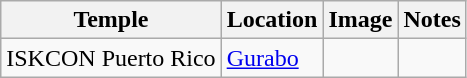<table class="wikitable sortable" id="tableTempleWikiAl">
<tr>
<th>Temple</th>
<th>Location</th>
<th>Image</th>
<th>Notes</th>
</tr>
<tr>
<td>ISKCON Puerto Rico</td>
<td><a href='#'>Gurabo</a></td>
<td></td>
<td></td>
</tr>
</table>
